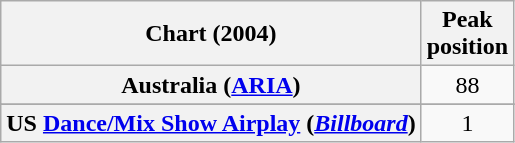<table class="wikitable sortable plainrowheaders" style="text-align:center">
<tr>
<th scope="col">Chart (2004)</th>
<th scope="col">Peak<br>position</th>
</tr>
<tr>
<th scope="row">Australia (<a href='#'>ARIA</a>)</th>
<td>88</td>
</tr>
<tr>
</tr>
<tr>
</tr>
<tr>
</tr>
<tr>
</tr>
<tr>
</tr>
<tr>
<th scope="row">US <a href='#'>Dance/Mix Show Airplay</a> (<em><a href='#'>Billboard</a></em>)</th>
<td>1</td>
</tr>
</table>
